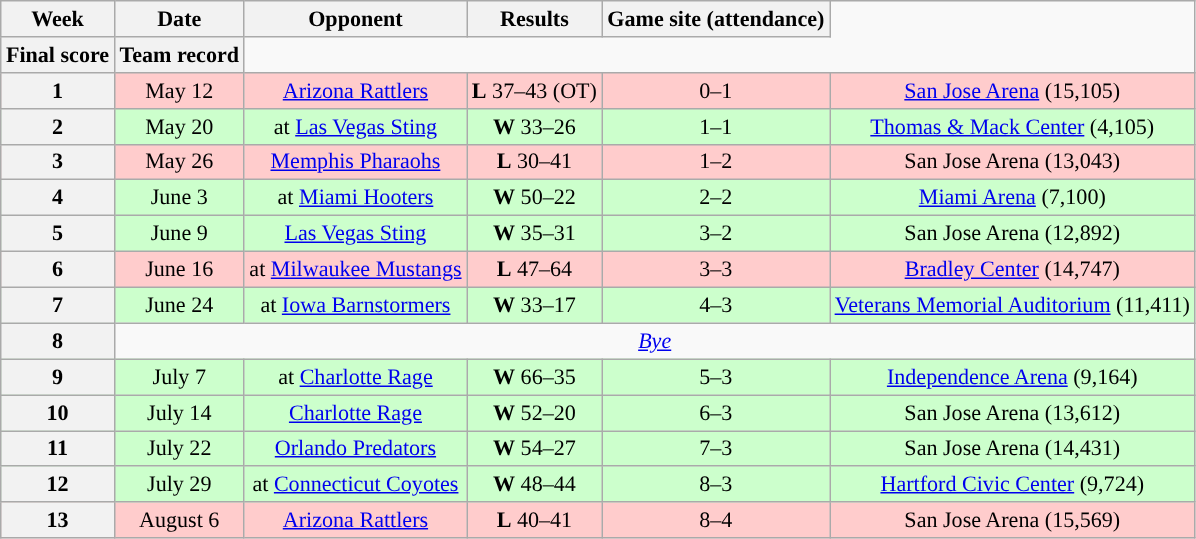<table class="wikitable" style="font-size: 92%;" "align=center">
<tr>
<th>Week</th>
<th>Date</th>
<th>Opponent</th>
<th>Results</th>
<th>Game site (attendance)</th>
</tr>
<tr>
<th>Final score</th>
<th>Team record</th>
</tr>
<tr style="background:#fcc">
<th>1</th>
<td style="text-align:center;">May 12</td>
<td style="text-align:center;"><a href='#'>Arizona Rattlers</a></td>
<td style="text-align:center;"><strong>L</strong> 37–43 (OT)</td>
<td style="text-align:center;">0–1</td>
<td style="text-align:center;"><a href='#'>San Jose Arena</a> (15,105)</td>
</tr>
<tr style="background:#cfc">
<th>2</th>
<td style="text-align:center;">May 20</td>
<td style="text-align:center;">at <a href='#'>Las Vegas Sting</a></td>
<td style="text-align:center;"><strong>W</strong> 33–26</td>
<td style="text-align:center;">1–1</td>
<td style="text-align:center;"><a href='#'>Thomas & Mack Center</a> (4,105)</td>
</tr>
<tr style="background:#fcc">
<th>3</th>
<td style="text-align:center;">May 26</td>
<td style="text-align:center;"><a href='#'>Memphis Pharaohs</a></td>
<td style="text-align:center;"><strong>L</strong> 30–41</td>
<td style="text-align:center;">1–2</td>
<td style="text-align:center;">San Jose Arena (13,043)</td>
</tr>
<tr style="background:#cfc">
<th>4</th>
<td style="text-align:center;">June 3</td>
<td style="text-align:center;">at <a href='#'>Miami Hooters</a></td>
<td style="text-align:center;"><strong>W</strong> 50–22</td>
<td style="text-align:center;">2–2</td>
<td style="text-align:center;"><a href='#'>Miami Arena</a> (7,100)</td>
</tr>
<tr style="background:#cfc">
<th>5</th>
<td style="text-align:center;">June 9</td>
<td style="text-align:center;"><a href='#'>Las Vegas Sting</a></td>
<td style="text-align:center;"><strong>W</strong> 35–31</td>
<td style="text-align:center;">3–2</td>
<td style="text-align:center;">San Jose Arena (12,892)</td>
</tr>
<tr style="background:#fcc">
<th>6</th>
<td style="text-align:center;">June 16</td>
<td style="text-align:center;">at <a href='#'>Milwaukee Mustangs</a></td>
<td style="text-align:center;"><strong>L</strong> 47–64</td>
<td style="text-align:center;">3–3</td>
<td style="text-align:center;"><a href='#'>Bradley Center</a> (14,747)</td>
</tr>
<tr style="background:#cfc">
<th>7</th>
<td style="text-align:center;">June 24</td>
<td style="text-align:center;">at <a href='#'>Iowa Barnstormers</a></td>
<td style="text-align:center;"><strong>W</strong> 33–17</td>
<td style="text-align:center;">4–3</td>
<td style="text-align:center;"><a href='#'>Veterans Memorial Auditorium</a> (11,411)</td>
</tr>
<tr style=>
<th>8</th>
<td colspan="8" style="text-align:center;"><em><a href='#'>Bye</a></em></td>
</tr>
<tr style="background:#cfc">
<th>9</th>
<td style="text-align:center;">July 7</td>
<td style="text-align:center;">at <a href='#'>Charlotte Rage</a></td>
<td style="text-align:center;"><strong>W</strong> 66–35</td>
<td style="text-align:center;">5–3</td>
<td style="text-align:center;"><a href='#'>Independence Arena</a> (9,164)</td>
</tr>
<tr style="background:#cfc">
<th>10</th>
<td style="text-align:center;">July 14</td>
<td style="text-align:center;"><a href='#'>Charlotte Rage</a></td>
<td style="text-align:center;"><strong>W</strong> 52–20</td>
<td style="text-align:center;">6–3</td>
<td style="text-align:center;">San Jose Arena (13,612)</td>
</tr>
<tr style="background:#cfc">
<th>11</th>
<td style="text-align:center;">July 22</td>
<td style="text-align:center;"><a href='#'>Orlando Predators</a></td>
<td style="text-align:center;"><strong>W</strong> 54–27</td>
<td style="text-align:center;">7–3</td>
<td style="text-align:center;">San Jose Arena (14,431)</td>
</tr>
<tr style="background:#cfc">
<th>12</th>
<td style="text-align:center;">July 29</td>
<td style="text-align:center;">at <a href='#'>Connecticut Coyotes</a></td>
<td style="text-align:center;"><strong>W</strong> 48–44</td>
<td style="text-align:center;">8–3</td>
<td style="text-align:center;"><a href='#'>Hartford Civic Center</a> (9,724)</td>
</tr>
<tr style="background:#fcc">
<th>13</th>
<td style="text-align:center;">August 6</td>
<td style="text-align:center;"><a href='#'>Arizona Rattlers</a></td>
<td style="text-align:center;"><strong>L</strong> 40–41</td>
<td style="text-align:center;">8–4</td>
<td style="text-align:center;">San Jose Arena (15,569)</td>
</tr>
</table>
